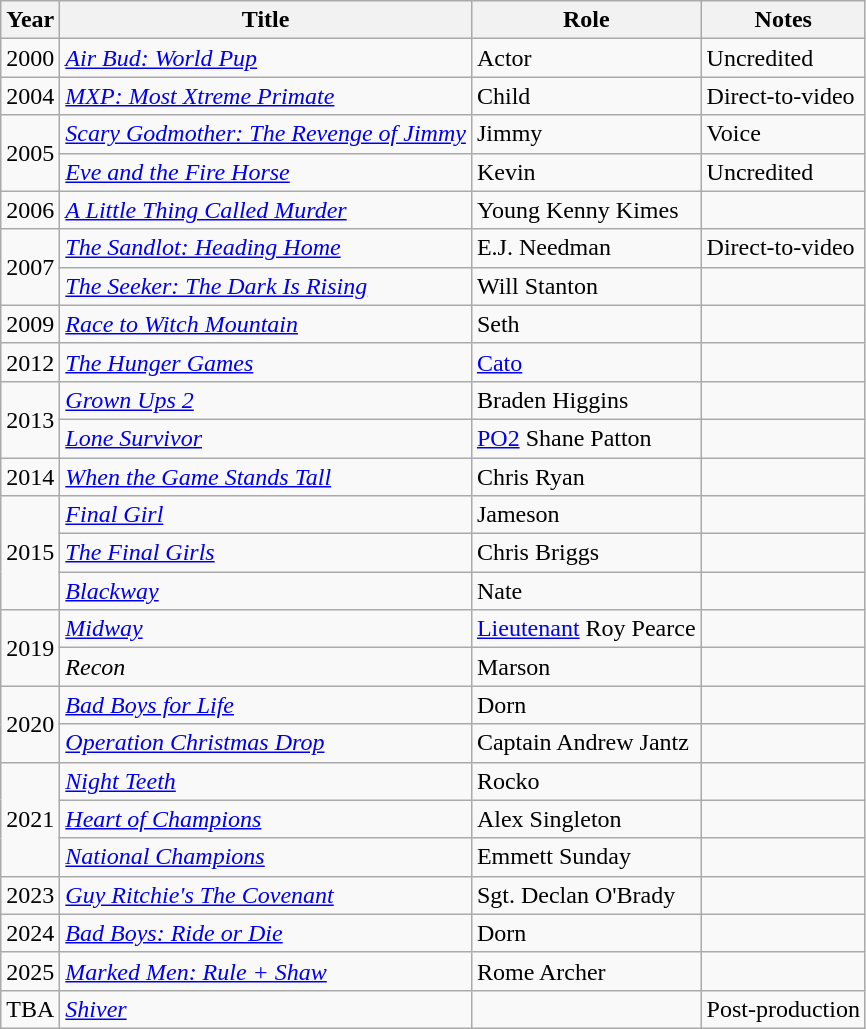<table class="wikitable sortable">
<tr>
<th>Year</th>
<th>Title</th>
<th>Role</th>
<th class="unsortable">Notes</th>
</tr>
<tr>
<td>2000</td>
<td><em><a href='#'>Air Bud: World Pup</a></em></td>
<td>Actor</td>
<td>Uncredited</td>
</tr>
<tr>
<td>2004</td>
<td><em><a href='#'>MXP: Most Xtreme Primate</a></em></td>
<td>Child</td>
<td>Direct-to-video</td>
</tr>
<tr>
<td rowspan=2>2005</td>
<td><em><a href='#'>Scary Godmother: The Revenge of Jimmy</a></em></td>
<td>Jimmy</td>
<td>Voice</td>
</tr>
<tr>
<td><em><a href='#'>Eve and the Fire Horse</a></em></td>
<td>Kevin</td>
<td>Uncredited</td>
</tr>
<tr>
<td>2006</td>
<td data-sort-value="Little Thing Called Murder, A"><em><a href='#'>A Little Thing Called Murder</a></em></td>
<td>Young Kenny Kimes</td>
<td></td>
</tr>
<tr>
<td rowspan=2>2007</td>
<td data-sort-value="Sandlot: Heading Home, The"><em><a href='#'>The Sandlot: Heading Home</a></em></td>
<td>E.J. Needman</td>
<td>Direct-to-video</td>
</tr>
<tr>
<td data-sort-value="Seeker: The Dark Is Rising, The"><em><a href='#'>The Seeker: The Dark Is Rising</a></em></td>
<td>Will Stanton</td>
<td></td>
</tr>
<tr>
<td>2009</td>
<td><em><a href='#'>Race to Witch Mountain</a></em></td>
<td>Seth</td>
<td></td>
</tr>
<tr>
<td>2012</td>
<td data-sort-value="Hunger Games, The"><em><a href='#'>The Hunger Games</a></em></td>
<td><a href='#'>Cato</a></td>
<td></td>
</tr>
<tr>
<td rowspan=2>2013</td>
<td><em><a href='#'>Grown Ups 2</a></em></td>
<td>Braden Higgins</td>
<td></td>
</tr>
<tr>
<td><em><a href='#'>Lone Survivor</a></em></td>
<td><a href='#'>PO2</a> Shane Patton</td>
<td></td>
</tr>
<tr>
<td>2014</td>
<td><em><a href='#'>When the Game Stands Tall</a></em></td>
<td>Chris Ryan</td>
<td></td>
</tr>
<tr>
<td rowspan=3>2015</td>
<td><em><a href='#'>Final Girl</a></em></td>
<td>Jameson</td>
<td></td>
</tr>
<tr>
<td data-sort-value="Final Girls, The"><em><a href='#'>The Final Girls</a></em></td>
<td>Chris Briggs</td>
<td></td>
</tr>
<tr>
<td><em><a href='#'>Blackway</a></em></td>
<td>Nate</td>
<td></td>
</tr>
<tr>
<td rowspan=2>2019</td>
<td><em><a href='#'>Midway</a></em></td>
<td><a href='#'>Lieutenant</a> Roy Pearce</td>
<td></td>
</tr>
<tr>
<td><em>Recon</em></td>
<td>Marson</td>
<td></td>
</tr>
<tr>
<td rowspan=2>2020</td>
<td><em><a href='#'>Bad Boys for Life</a></em></td>
<td>Dorn</td>
<td></td>
</tr>
<tr>
<td><em><a href='#'>Operation Christmas Drop</a></em></td>
<td>Captain Andrew Jantz</td>
<td></td>
</tr>
<tr>
<td rowspan=3>2021</td>
<td><em><a href='#'>Night Teeth</a></em></td>
<td>Rocko</td>
<td></td>
</tr>
<tr>
<td><em><a href='#'>Heart of Champions</a></em></td>
<td>Alex Singleton</td>
<td></td>
</tr>
<tr>
<td><em><a href='#'>National Champions</a></em></td>
<td>Emmett Sunday</td>
<td></td>
</tr>
<tr>
<td>2023</td>
<td><em><a href='#'>Guy Ritchie's The Covenant</a></em></td>
<td>Sgt. Declan O'Brady</td>
<td></td>
</tr>
<tr>
<td>2024</td>
<td><em><a href='#'>Bad Boys: Ride or Die</a></em></td>
<td>Dorn</td>
<td></td>
</tr>
<tr>
<td>2025</td>
<td><em><a href='#'>Marked Men: Rule + Shaw</a></em></td>
<td>Rome Archer</td>
<td></td>
</tr>
<tr>
<td>TBA</td>
<td><em><a href='#'>Shiver</a></em></td>
<td></td>
<td>Post-production</td>
</tr>
</table>
